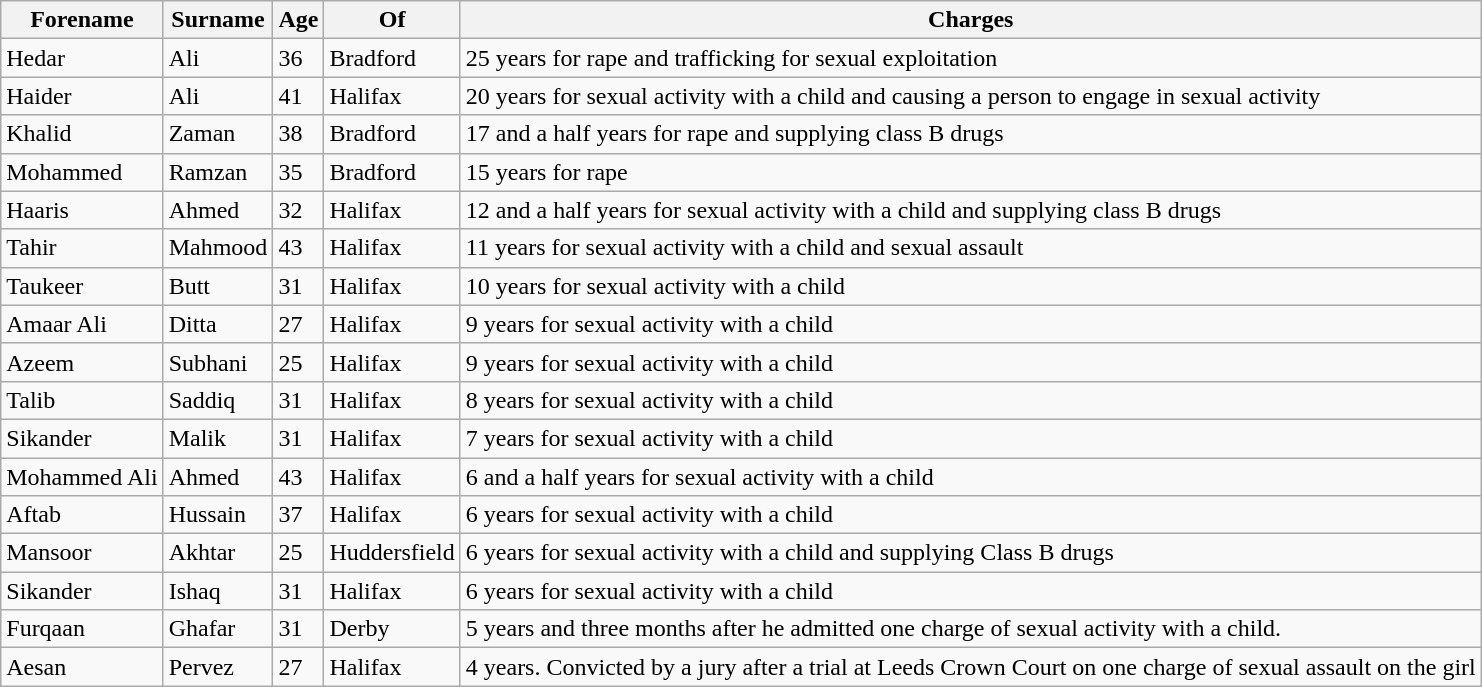<table class="wikitable sortable">
<tr>
<th>Forename</th>
<th>Surname</th>
<th>Age</th>
<th>Of</th>
<th>Charges</th>
</tr>
<tr>
<td>Hedar</td>
<td>Ali</td>
<td>36</td>
<td>Bradford</td>
<td>25 years for rape and trafficking for sexual exploitation</td>
</tr>
<tr>
<td>Haider</td>
<td>Ali</td>
<td>41</td>
<td>Halifax</td>
<td>20 years for sexual activity with a child and causing a person to engage in sexual activity</td>
</tr>
<tr>
<td>Khalid</td>
<td>Zaman</td>
<td>38</td>
<td>Bradford</td>
<td>17 and a half years for rape and supplying class B drugs</td>
</tr>
<tr>
<td>Mohammed</td>
<td>Ramzan</td>
<td>35</td>
<td>Bradford</td>
<td>15 years for rape</td>
</tr>
<tr>
<td>Haaris</td>
<td>Ahmed</td>
<td>32</td>
<td>Halifax</td>
<td>12 and a half years for sexual activity with a child and supplying class B drugs</td>
</tr>
<tr>
<td>Tahir</td>
<td>Mahmood</td>
<td>43</td>
<td>Halifax</td>
<td>11 years for sexual activity with a child and sexual assault</td>
</tr>
<tr>
<td>Taukeer</td>
<td>Butt</td>
<td>31</td>
<td>Halifax</td>
<td>10 years for sexual activity with a child</td>
</tr>
<tr>
<td>Amaar Ali</td>
<td>Ditta</td>
<td>27</td>
<td>Halifax</td>
<td>9 years for sexual activity with a child</td>
</tr>
<tr>
<td>Azeem</td>
<td>Subhani</td>
<td>25</td>
<td>Halifax</td>
<td>9 years for sexual activity with a child</td>
</tr>
<tr>
<td>Talib</td>
<td>Saddiq</td>
<td>31</td>
<td>Halifax</td>
<td>8 years for sexual activity with a child</td>
</tr>
<tr>
<td>Sikander</td>
<td>Malik</td>
<td>31</td>
<td>Halifax</td>
<td>7 years for sexual activity with a child</td>
</tr>
<tr>
<td>Mohammed Ali</td>
<td>Ahmed</td>
<td>43</td>
<td>Halifax</td>
<td>6 and a half years for sexual activity with a child</td>
</tr>
<tr>
<td>Aftab</td>
<td>Hussain</td>
<td>37</td>
<td>Halifax</td>
<td>6 years for sexual activity with a child</td>
</tr>
<tr>
<td>Mansoor</td>
<td>Akhtar</td>
<td>25</td>
<td>Huddersfield</td>
<td>6 years for sexual activity with a child and supplying Class B drugs</td>
</tr>
<tr>
<td>Sikander</td>
<td>Ishaq</td>
<td>31</td>
<td>Halifax</td>
<td>6 years for sexual activity with a child</td>
</tr>
<tr>
<td>Furqaan</td>
<td>Ghafar</td>
<td>31</td>
<td>Derby</td>
<td>5 years and three months after he admitted one charge of sexual activity with a child.</td>
</tr>
<tr>
<td>Aesan</td>
<td>Pervez</td>
<td>27</td>
<td>Halifax</td>
<td>4 years. Convicted by a jury after a trial at Leeds Crown Court on one charge of sexual assault on the girl</td>
</tr>
</table>
